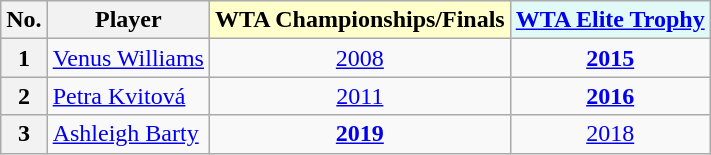<table class="wikitable sortable" style="text-align:center;">
<tr>
<th>No.</th>
<th>Player</th>
<th - style="background:#ffc;">WTA Championships/Finals</th>
<th - style="background:#E2FAF7;"><a href='#'>WTA Elite Trophy</a></th>
</tr>
<tr>
<th>1</th>
<td style="text-align:left;"> <a href='#'>Venus Williams</a> </td>
<td><a href='#'>2008</a></td>
<td><strong><a href='#'>2015</a></strong></td>
</tr>
<tr>
<th>2</th>
<td style="text-align:left;"> <a href='#'>Petra Kvitová</a></td>
<td><a href='#'>2011</a></td>
<td><strong><a href='#'>2016</a></strong></td>
</tr>
<tr>
<th>3</th>
<td style="text-align:left;"> <a href='#'>Ashleigh Barty</a></td>
<td><strong><a href='#'>2019</a></strong></td>
<td><a href='#'>2018</a></td>
</tr>
</table>
